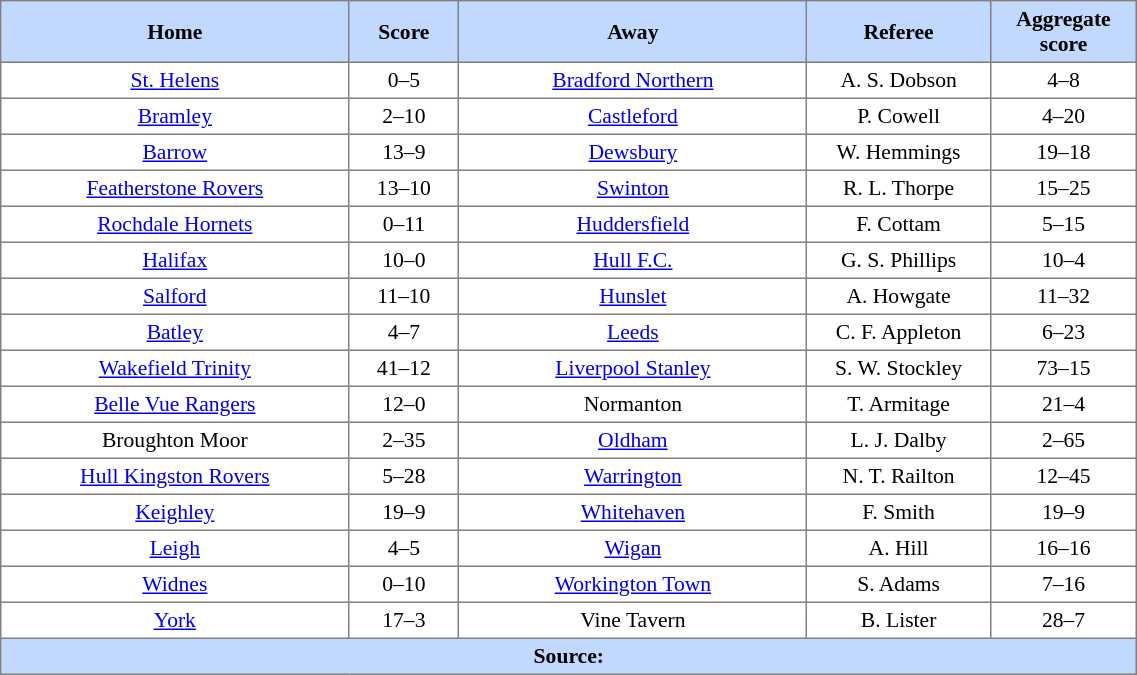<table border=1 style="border-collapse:collapse; font-size:90%; text-align:center;" cellpadding=3 cellspacing=0 width=60%>
<tr bgcolor=#C1D8FF>
<th width=19%>Home</th>
<th width=6%>Score</th>
<th width=19%>Away</th>
<th width=10%>Referee</th>
<th width=6%>Aggregate score</th>
</tr>
<tr>
<td><a href='#'>St. Helens</a></td>
<td>0–5</td>
<td><a href='#'>Bradford Northern</a></td>
<td>A. S. Dobson</td>
<td>4–8</td>
</tr>
<tr>
<td><a href='#'>Bramley</a></td>
<td>2–10</td>
<td><a href='#'>Castleford</a></td>
<td>P. Cowell</td>
<td>4–20</td>
</tr>
<tr>
<td><a href='#'>Barrow</a></td>
<td>13–9</td>
<td><a href='#'>Dewsbury</a></td>
<td>W. Hemmings</td>
<td>19–18</td>
</tr>
<tr>
<td><a href='#'>Featherstone Rovers</a></td>
<td>13–10</td>
<td><a href='#'>Swinton</a></td>
<td>R. L. Thorpe</td>
<td>15–25</td>
</tr>
<tr>
<td><a href='#'>Rochdale Hornets</a></td>
<td>0–11</td>
<td><a href='#'>Huddersfield</a></td>
<td>F. Cottam</td>
<td>5–15</td>
</tr>
<tr>
<td><a href='#'>Halifax</a></td>
<td>10–0</td>
<td><a href='#'>Hull F.C.</a></td>
<td>G. S. Phillips</td>
<td>10–4</td>
</tr>
<tr>
<td><a href='#'>Salford</a></td>
<td>11–10</td>
<td><a href='#'>Hunslet</a></td>
<td>A. Howgate</td>
<td>11–32</td>
</tr>
<tr>
<td><a href='#'>Batley</a></td>
<td>4–7</td>
<td><a href='#'>Leeds</a></td>
<td>C. F. Appleton</td>
<td>6–23</td>
</tr>
<tr>
<td><a href='#'>Wakefield Trinity</a></td>
<td>41–12</td>
<td><a href='#'>Liverpool Stanley</a></td>
<td>S. W. Stockley</td>
<td>73–15</td>
</tr>
<tr>
<td><a href='#'>Belle Vue Rangers</a></td>
<td>12–0</td>
<td>Normanton</td>
<td>T. Armitage</td>
<td>21–4</td>
</tr>
<tr>
<td>Broughton Moor</td>
<td>2–35</td>
<td><a href='#'>Oldham</a></td>
<td>L. J. Dalby</td>
<td>2–65</td>
</tr>
<tr>
<td><a href='#'>Hull Kingston Rovers</a></td>
<td>5–28</td>
<td><a href='#'>Warrington</a></td>
<td>N. T. Railton</td>
<td>12–45</td>
</tr>
<tr>
<td><a href='#'>Keighley</a></td>
<td>19–9</td>
<td><a href='#'>Whitehaven</a></td>
<td>F. Smith</td>
<td>19–9</td>
</tr>
<tr>
<td><a href='#'>Leigh</a></td>
<td>4–5</td>
<td><a href='#'>Wigan</a></td>
<td>A. Hill</td>
<td>16–16</td>
</tr>
<tr>
<td><a href='#'>Widnes</a></td>
<td>0–10</td>
<td><a href='#'>Workington Town</a></td>
<td>S. Adams</td>
<td>7–16</td>
</tr>
<tr>
<td><a href='#'>York</a></td>
<td>17–3</td>
<td>Vine Tavern</td>
<td>B. Lister</td>
<td>28–7</td>
</tr>
<tr style="background:#c1d8ff;">
<th colspan=5>Source:</th>
</tr>
</table>
